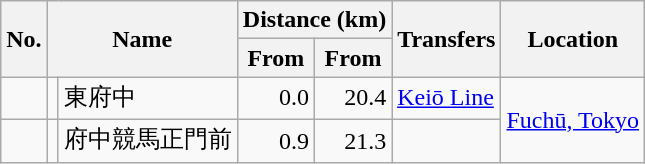<table class="wikitable" rules="all">
<tr>
<th rowspan="2">No.</th>
<th rowspan="2" colspan="2">Name</th>
<th colspan="2">Distance (km)</th>
<th rowspan="2">Transfers</th>
<th rowspan="2">Location</th>
</tr>
<tr>
<th>From </th>
<th>From </th>
</tr>
<tr>
<td></td>
<td></td>
<td>東府中</td>
<td style="text-align:right;">0.0</td>
<td style="text-align:right;">20.4</td>
<td><a href='#'>Keiō Line</a></td>
<td rowspan=2><a href='#'>Fuchū, Tokyo</a></td>
</tr>
<tr>
<td></td>
<td></td>
<td>府中競馬正門前</td>
<td style="text-align:right;">0.9</td>
<td style="text-align:right;">21.3</td>
<td></td>
</tr>
</table>
